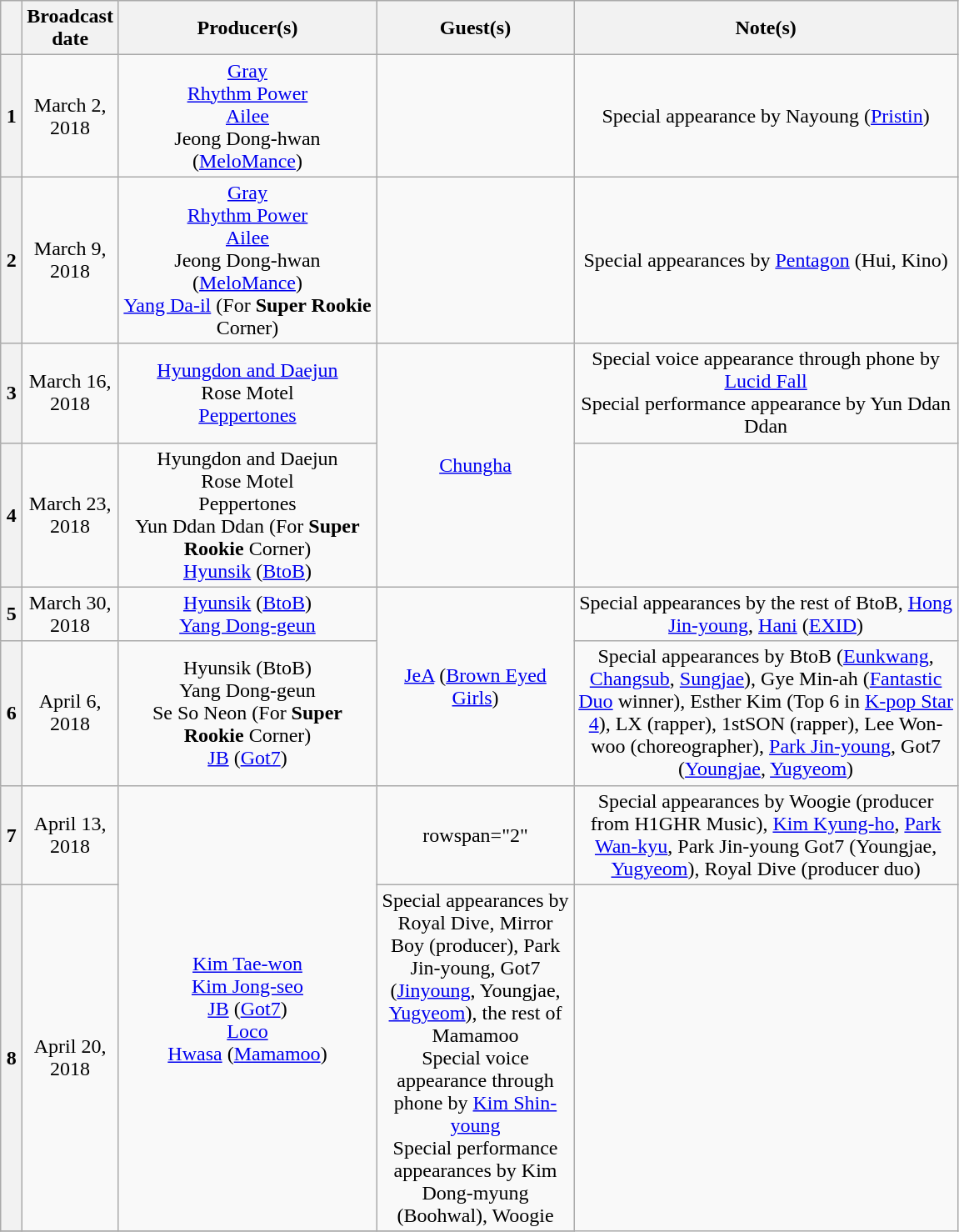<table Class ="wikitable sortable" style="text-align:center">
<tr>
<th style="width:10px"></th>
<th style="width:20px">Broadcast date</th>
<th style="width:200px">Producer(s)</th>
<th style="width:150px">Guest(s)</th>
<th style="width:300px">Note(s)</th>
</tr>
<tr>
<th>1</th>
<td>March 2, 2018</td>
<td><a href='#'>Gray</a><br><a href='#'>Rhythm Power</a><br><a href='#'>Ailee</a><br>Jeong Dong-hwan (<a href='#'>MeloMance</a>)</td>
<td></td>
<td>Special appearance by Nayoung (<a href='#'>Pristin</a>)</td>
</tr>
<tr>
<th>2</th>
<td>March 9, 2018</td>
<td><a href='#'>Gray</a><br><a href='#'>Rhythm Power</a><br><a href='#'>Ailee</a><br>Jeong Dong-hwan (<a href='#'>MeloMance</a>)<br><a href='#'>Yang Da-il</a> (For <strong>Super Rookie</strong> Corner)</td>
<td></td>
<td>Special appearances by <a href='#'>Pentagon</a> (Hui, Kino)</td>
</tr>
<tr>
<th>3</th>
<td>March 16, 2018</td>
<td><a href='#'>Hyungdon and Daejun</a><br>Rose Motel<br><a href='#'>Peppertones</a></td>
<td rowspan="2"><a href='#'>Chungha</a></td>
<td>Special voice appearance through phone by <a href='#'>Lucid Fall</a><br>Special performance appearance by Yun Ddan Ddan</td>
</tr>
<tr>
<th>4</th>
<td>March 23, 2018</td>
<td>Hyungdon and Daejun<br>Rose Motel<br>Peppertones<br>Yun Ddan Ddan (For <strong>Super Rookie</strong> Corner)<br><a href='#'>Hyunsik</a> (<a href='#'>BtoB</a>)</td>
<td></td>
</tr>
<tr>
<th>5</th>
<td>March 30, 2018</td>
<td><a href='#'>Hyunsik</a> (<a href='#'>BtoB</a>)<br><a href='#'>Yang Dong-geun</a></td>
<td rowspan="2"><a href='#'>JeA</a> (<a href='#'>Brown Eyed Girls</a>)</td>
<td>Special appearances by the rest of BtoB, <a href='#'>Hong Jin-young</a>, <a href='#'>Hani</a> (<a href='#'>EXID</a>)</td>
</tr>
<tr>
<th>6</th>
<td>April 6, 2018</td>
<td>Hyunsik (BtoB)<br>Yang Dong-geun<br>Se So Neon (For <strong>Super Rookie</strong> Corner)<br><a href='#'>JB</a> (<a href='#'>Got7</a>)</td>
<td>Special appearances by BtoB (<a href='#'>Eunkwang</a>, <a href='#'>Changsub</a>, <a href='#'>Sungjae</a>), Gye Min-ah (<a href='#'>Fantastic Duo</a> winner), Esther Kim (Top 6 in <a href='#'>K-pop Star 4</a>), LX (rapper), 1stSON (rapper), Lee Won-woo (choreographer), <a href='#'>Park Jin-young</a>, Got7 (<a href='#'>Youngjae</a>, <a href='#'>Yugyeom</a>)</td>
</tr>
<tr>
<th>7</th>
<td>April 13, 2018</td>
<td rowspan="2"><a href='#'>Kim Tae-won</a><br><a href='#'>Kim Jong-seo</a><br><a href='#'>JB</a> (<a href='#'>Got7</a>)<br><a href='#'>Loco</a><br><a href='#'>Hwasa</a> (<a href='#'>Mamamoo</a>)</td>
<td>rowspan="2" </td>
<td>Special appearances by Woogie (producer from H1GHR Music), <a href='#'>Kim Kyung-ho</a>, <a href='#'>Park Wan-kyu</a>, Park Jin-young Got7 (Youngjae, <a href='#'>Yugyeom</a>), Royal Dive (producer duo)</td>
</tr>
<tr>
<th>8</th>
<td>April 20, 2018</td>
<td>Special appearances by Royal Dive, Mirror Boy (producer), Park Jin-young, Got7 (<a href='#'>Jinyoung</a>, Youngjae, <a href='#'>Yugyeom</a>), the rest of Mamamoo<br>Special voice appearance through phone by <a href='#'>Kim Shin-young</a><br>Special performance appearances by Kim Dong-myung (Boohwal), Woogie</td>
</tr>
<tr>
</tr>
</table>
